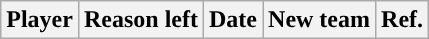<table class="wikitable sortable sortable" style="text-align: center">
<tr>
<th>Player</th>
<th>Reason left</th>
<th>Date</th>
<th>New team</th>
<th>Ref.</th>
</tr>
</table>
